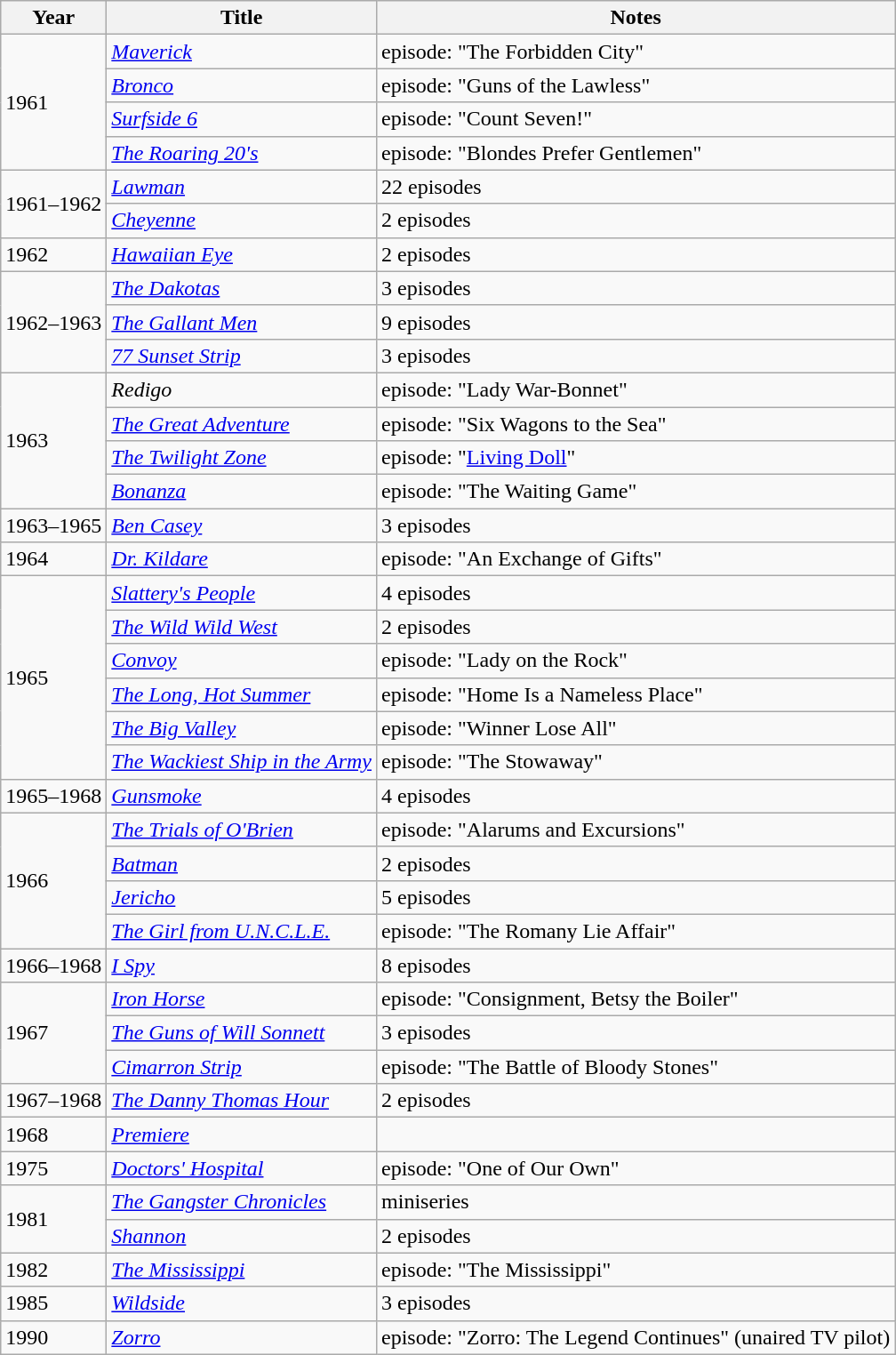<table class="wikitable">
<tr>
<th>Year</th>
<th>Title</th>
<th>Notes</th>
</tr>
<tr>
<td rowspan=4>1961</td>
<td><em><a href='#'>Maverick</a></em></td>
<td>episode: "The Forbidden City"</td>
</tr>
<tr>
<td><em><a href='#'>Bronco</a></em></td>
<td>episode: "Guns of the Lawless"</td>
</tr>
<tr>
<td><em><a href='#'>Surfside 6</a></em></td>
<td>episode: "Count Seven!"</td>
</tr>
<tr>
<td><em><a href='#'>The Roaring 20's</a></em></td>
<td>episode: "Blondes Prefer Gentlemen"</td>
</tr>
<tr>
<td rowspan=2>1961–1962</td>
<td><em><a href='#'>Lawman</a></em></td>
<td>22 episodes</td>
</tr>
<tr>
<td><em><a href='#'>Cheyenne</a></em></td>
<td>2 episodes</td>
</tr>
<tr>
<td>1962</td>
<td><em><a href='#'>Hawaiian Eye</a></em></td>
<td>2 episodes</td>
</tr>
<tr>
<td rowspan=3>1962–1963</td>
<td><em><a href='#'>The Dakotas</a></em></td>
<td>3 episodes</td>
</tr>
<tr>
<td><em><a href='#'>The Gallant Men</a></em></td>
<td>9 episodes</td>
</tr>
<tr>
<td><em><a href='#'>77 Sunset Strip</a></em></td>
<td>3 episodes</td>
</tr>
<tr>
<td rowspan=4>1963</td>
<td><em>Redigo</em></td>
<td>episode: "Lady War-Bonnet"</td>
</tr>
<tr>
<td><em><a href='#'>The Great Adventure</a></em></td>
<td>episode: "Six Wagons to the Sea"</td>
</tr>
<tr>
<td><em><a href='#'>The Twilight Zone</a></em></td>
<td>episode: "<a href='#'>Living Doll</a>"</td>
</tr>
<tr>
<td><em><a href='#'>Bonanza</a></em></td>
<td>episode: "The Waiting Game"</td>
</tr>
<tr>
<td>1963–1965</td>
<td><em><a href='#'>Ben Casey</a></em></td>
<td>3 episodes</td>
</tr>
<tr>
<td>1964</td>
<td><em><a href='#'>Dr. Kildare</a></em></td>
<td>episode: "An Exchange of Gifts"</td>
</tr>
<tr>
<td rowspan=6>1965</td>
<td><em><a href='#'>Slattery's People</a></em></td>
<td>4 episodes</td>
</tr>
<tr>
<td><em><a href='#'>The Wild Wild West</a></em></td>
<td>2 episodes</td>
</tr>
<tr>
<td><em><a href='#'>Convoy</a></em></td>
<td>episode: "Lady on the Rock"</td>
</tr>
<tr>
<td><em><a href='#'>The Long, Hot Summer</a></em></td>
<td>episode: "Home Is a Nameless Place"</td>
</tr>
<tr>
<td><em><a href='#'>The Big Valley</a></em></td>
<td>episode: "Winner Lose All"</td>
</tr>
<tr>
<td><em><a href='#'>The Wackiest Ship in the Army</a></em></td>
<td>episode: "The Stowaway"</td>
</tr>
<tr>
<td>1965–1968</td>
<td><em><a href='#'>Gunsmoke</a></em></td>
<td>4 episodes</td>
</tr>
<tr>
<td rowspan=4>1966</td>
<td><em><a href='#'>The Trials of O'Brien</a></em></td>
<td>episode: "Alarums and Excursions"</td>
</tr>
<tr>
<td><em><a href='#'>Batman</a></em></td>
<td>2 episodes</td>
</tr>
<tr>
<td><em><a href='#'>Jericho</a></em></td>
<td>5 episodes</td>
</tr>
<tr>
<td><em><a href='#'>The Girl from U.N.C.L.E.</a></em></td>
<td>episode: "The Romany Lie Affair"</td>
</tr>
<tr>
<td>1966–1968</td>
<td><em><a href='#'>I Spy</a></em></td>
<td>8 episodes</td>
</tr>
<tr>
<td rowspan=3>1967</td>
<td><em><a href='#'>Iron Horse</a></em></td>
<td>episode: "Consignment, Betsy the Boiler"</td>
</tr>
<tr>
<td><em><a href='#'>The Guns of Will Sonnett</a></em></td>
<td>3 episodes</td>
</tr>
<tr>
<td><em><a href='#'>Cimarron Strip</a></em></td>
<td>episode: "The Battle of Bloody Stones"</td>
</tr>
<tr>
<td>1967–1968</td>
<td><em><a href='#'>The Danny Thomas Hour</a></em></td>
<td>2 episodes</td>
</tr>
<tr>
<td>1968</td>
<td><em><a href='#'>Premiere</a></em></td>
<td></td>
</tr>
<tr>
<td>1975</td>
<td><em><a href='#'>Doctors' Hospital</a></em></td>
<td>episode: "One of Our Own"</td>
</tr>
<tr>
<td rowspan=2>1981</td>
<td><em><a href='#'>The Gangster Chronicles</a></em></td>
<td>miniseries</td>
</tr>
<tr>
<td><em><a href='#'>Shannon</a></em></td>
<td>2 episodes</td>
</tr>
<tr>
<td>1982</td>
<td><em><a href='#'>The Mississippi</a></em></td>
<td>episode: "The Mississippi"</td>
</tr>
<tr>
<td>1985</td>
<td><em><a href='#'>Wildside</a></em></td>
<td>3 episodes</td>
</tr>
<tr>
<td>1990</td>
<td><em><a href='#'>Zorro</a></em></td>
<td>episode: "Zorro: The Legend Continues" (unaired TV pilot)</td>
</tr>
</table>
